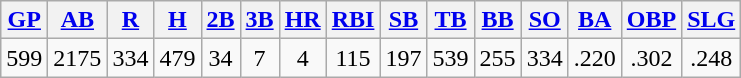<table class="wikitable">
<tr>
<th><a href='#'>GP</a></th>
<th><a href='#'>AB</a></th>
<th><a href='#'>R</a></th>
<th><a href='#'>H</a></th>
<th><a href='#'>2B</a></th>
<th><a href='#'>3B</a></th>
<th><a href='#'>HR</a></th>
<th><a href='#'>RBI</a></th>
<th><a href='#'>SB</a></th>
<th><a href='#'>TB</a></th>
<th><a href='#'>BB</a></th>
<th><a href='#'>SO</a></th>
<th><a href='#'>BA</a></th>
<th><a href='#'>OBP</a></th>
<th><a href='#'>SLG</a></th>
</tr>
<tr align=center>
<td>599</td>
<td>2175</td>
<td>334</td>
<td>479</td>
<td>34</td>
<td>7</td>
<td>4</td>
<td>115</td>
<td>197</td>
<td>539</td>
<td>255</td>
<td>334</td>
<td>.220</td>
<td>.302</td>
<td>.248</td>
</tr>
</table>
